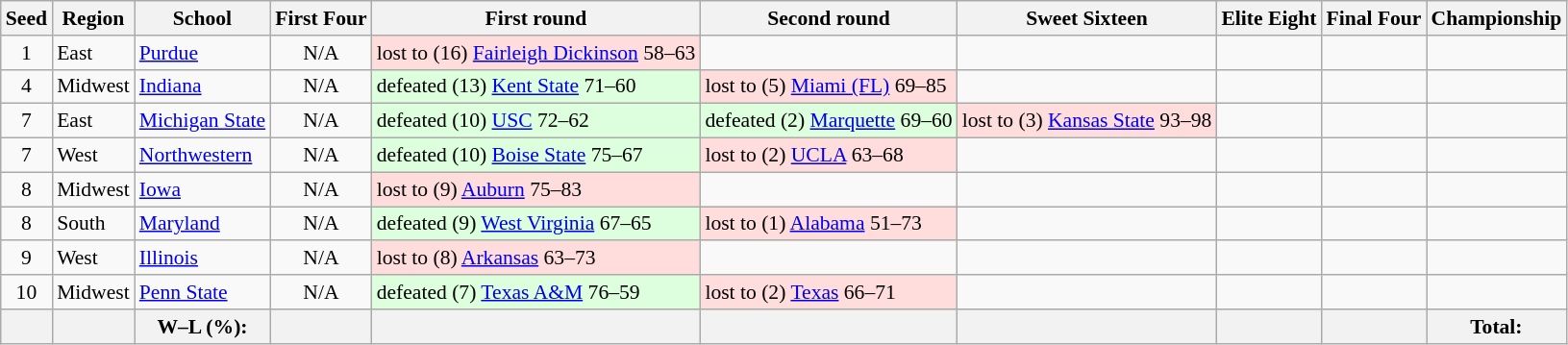<table class="sortable wikitable" style="white-space:nowrap; font-size:90%">
<tr>
<th>Seed</th>
<th>Region</th>
<th>School</th>
<th>First Four</th>
<th>First round</th>
<th>Second round</th>
<th>Sweet Sixteen</th>
<th>Elite Eight</th>
<th>Final Four</th>
<th>Championship</th>
</tr>
<tr>
<td align=center>1</td>
<td>East</td>
<td><a href='#'>Purdue</a></td>
<td align=center>N/A</td>
<td style="background:#ffdddd;">lost to (16) <a href='#'>Fairleigh Dickinson</a> 58–63</td>
<td></td>
<td></td>
<td></td>
<td></td>
<td></td>
</tr>
<tr>
<td align=center>4</td>
<td>Midwest</td>
<td><a href='#'>Indiana</a></td>
<td align=center>N/A</td>
<td style="background:#ddffdd;">defeated (13) <a href='#'>Kent State</a> 71–60</td>
<td style="background:#ffdddd;">lost to (5) <a href='#'>Miami (FL)</a> 69–85</td>
<td></td>
<td></td>
<td></td>
<td></td>
</tr>
<tr>
<td align=center>7</td>
<td>East</td>
<td><a href='#'>Michigan State</a></td>
<td align=center>N/A</td>
<td style="background:#ddffdd;">defeated (10) <a href='#'>USC</a> 72–62</td>
<td style="background:#ddffdd;">defeated (2) <a href='#'>Marquette</a> 69–60</td>
<td style="background:#ffdddd;">lost to (3) <a href='#'>Kansas State</a> 93–98</td>
<td></td>
<td></td>
<td></td>
</tr>
<tr>
<td align=center>7</td>
<td>West</td>
<td><a href='#'>Northwestern</a></td>
<td align=center>N/A</td>
<td style="background:#ddffdd;">defeated (10) <a href='#'>Boise State</a> 75–67</td>
<td style="background:#ffdddd;">lost to (2) <a href='#'>UCLA</a> 63–68</td>
<td></td>
<td></td>
<td></td>
<td></td>
</tr>
<tr>
<td align=center>8</td>
<td>Midwest</td>
<td><a href='#'>Iowa</a></td>
<td align=center>N/A</td>
<td style="background:#ffdddd;">lost to (9) <a href='#'>Auburn</a> 75–83</td>
<td></td>
<td></td>
<td></td>
<td></td>
<td></td>
</tr>
<tr>
<td align=center>8</td>
<td>South</td>
<td><a href='#'>Maryland</a></td>
<td align=center>N/A</td>
<td style="background:#ddffdd;">defeated (9) <a href='#'>West Virginia</a> 67–65</td>
<td style="background:#ffdddd;">lost to (1) <a href='#'>Alabama</a> 51–73</td>
<td></td>
<td></td>
<td></td>
<td></td>
</tr>
<tr>
<td align=center>9</td>
<td>West</td>
<td><a href='#'>Illinois</a></td>
<td align=center>N/A</td>
<td style="background:#ffdddd;">lost to (8) <a href='#'>Arkansas</a> 63–73</td>
<td></td>
<td></td>
<td></td>
<td></td>
<td></td>
</tr>
<tr>
<td align=center>10</td>
<td>Midwest</td>
<td><a href='#'>Penn State</a></td>
<td align=center>N/A</td>
<td style="background:#ddffdd;">defeated (7) <a href='#'>Texas A&M</a> 76–59</td>
<td style="background:#ffdddd;">lost to (2) <a href='#'>Texas</a> 66–71</td>
<td></td>
<td></td>
<td></td>
</tr>
<tr>
<th></th>
<th></th>
<th>W–L (%):</th>
<th></th>
<th></th>
<th></th>
<th></th>
<th></th>
<th></th>
<th> Total: </th>
</tr>
</table>
